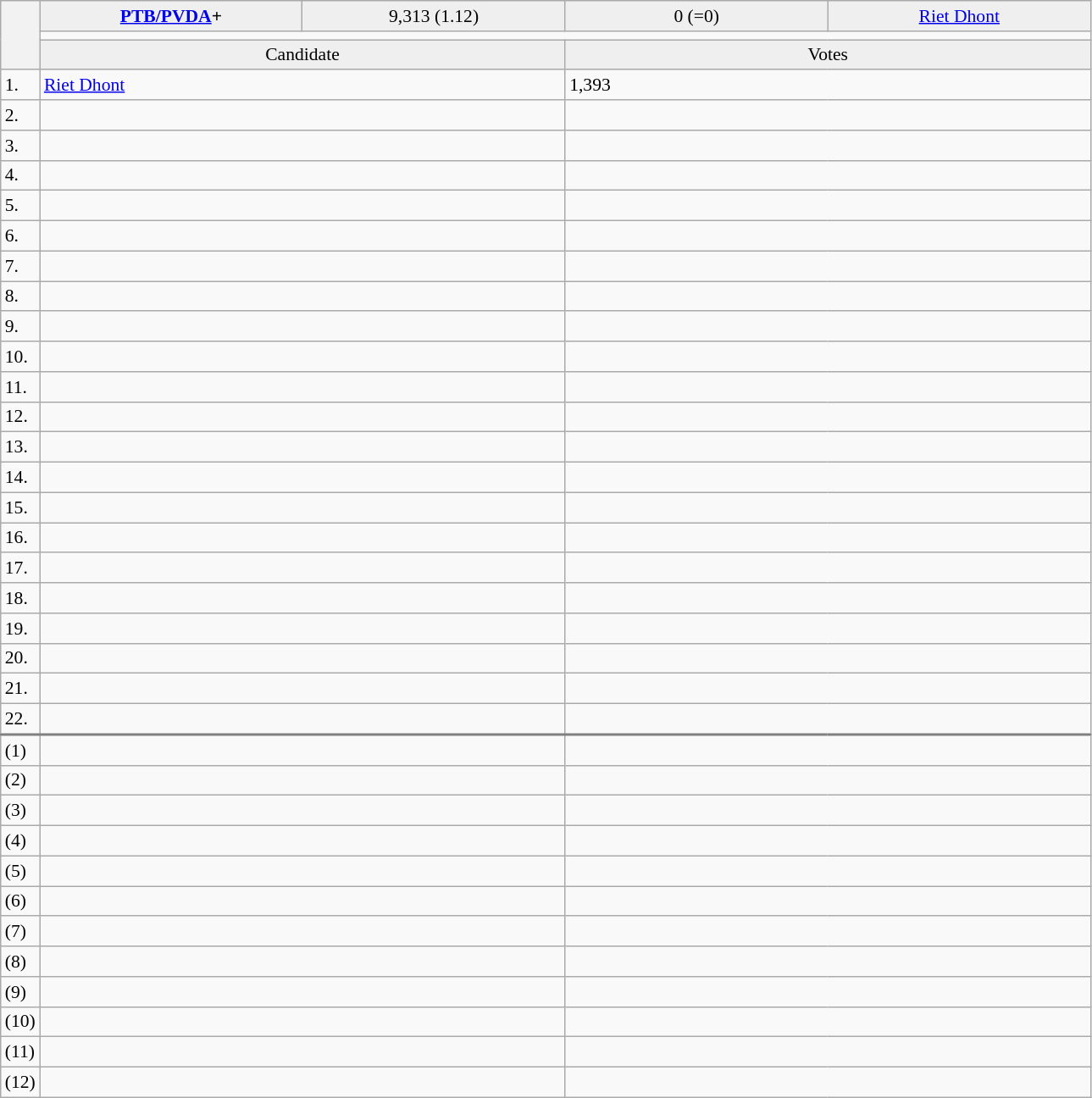<table class="wikitable collapsible collapsed" style=text-align:left;font-size:90%>
<tr>
<th rowspan=3></th>
<td bgcolor=efefef width=200 align=center><strong> <a href='#'>PTB/PVDA</a>+</strong></td>
<td bgcolor=efefef width=200 align=center>9,313 (1.12)</td>
<td bgcolor=efefef width=200 align=center>0 (=0)</td>
<td bgcolor=efefef width=200 align=center><a href='#'>Riet Dhont</a></td>
</tr>
<tr>
<td colspan=4 bgcolor=></td>
</tr>
<tr>
<td bgcolor=efefef align=center colspan=2>Candidate</td>
<td bgcolor=efefef align=center colspan=2>Votes</td>
</tr>
<tr>
<td>1.</td>
<td colspan=2><a href='#'>Riet Dhont</a></td>
<td colspan=2>1,393</td>
</tr>
<tr>
<td>2.</td>
<td colspan=2></td>
<td colspan=2></td>
</tr>
<tr>
<td>3.</td>
<td colspan=2></td>
<td colspan=2></td>
</tr>
<tr>
<td>4.</td>
<td colspan=2></td>
<td colspan=2></td>
</tr>
<tr>
<td>5.</td>
<td colspan=2></td>
<td colspan=2></td>
</tr>
<tr>
<td>6.</td>
<td colspan=2></td>
<td colspan=2></td>
</tr>
<tr>
<td>7.</td>
<td colspan=2></td>
<td colspan=2></td>
</tr>
<tr>
<td>8.</td>
<td colspan=2></td>
<td colspan=2></td>
</tr>
<tr>
<td>9.</td>
<td colspan=2></td>
<td colspan=2></td>
</tr>
<tr>
<td>10.</td>
<td colspan=2></td>
<td colspan=2></td>
</tr>
<tr>
<td>11.</td>
<td colspan=2></td>
<td colspan=2></td>
</tr>
<tr>
<td>12.</td>
<td colspan=2></td>
<td colspan=2></td>
</tr>
<tr>
<td>13.</td>
<td colspan=2></td>
<td colspan=2></td>
</tr>
<tr>
<td>14.</td>
<td colspan=2></td>
<td colspan=2></td>
</tr>
<tr>
<td>15.</td>
<td colspan=2></td>
<td colspan=2></td>
</tr>
<tr>
<td>16.</td>
<td colspan=2></td>
<td colspan=2></td>
</tr>
<tr>
<td>17.</td>
<td colspan=2></td>
<td colspan=2></td>
</tr>
<tr>
<td>18.</td>
<td colspan=2></td>
<td colspan=2></td>
</tr>
<tr>
<td>19.</td>
<td colspan=2></td>
<td colspan=2></td>
</tr>
<tr>
<td>20.</td>
<td colspan=2></td>
<td colspan=2></td>
</tr>
<tr>
<td>21.</td>
<td colspan=2></td>
<td colspan=2></td>
</tr>
<tr>
<td>22.</td>
<td colspan=2></td>
<td colspan=2></td>
</tr>
<tr style="border-top:2px solid gray;">
<td>(1)</td>
<td colspan=2></td>
<td colspan=2></td>
</tr>
<tr>
<td>(2)</td>
<td colspan=2></td>
<td colspan=2></td>
</tr>
<tr>
<td>(3)</td>
<td colspan=2></td>
<td colspan=2></td>
</tr>
<tr>
<td>(4)</td>
<td colspan=2></td>
<td colspan=2></td>
</tr>
<tr>
<td>(5)</td>
<td colspan=2></td>
<td colspan=2></td>
</tr>
<tr>
<td>(6)</td>
<td colspan=2></td>
<td colspan=2></td>
</tr>
<tr>
<td>(7)</td>
<td colspan=2></td>
<td colspan=2></td>
</tr>
<tr>
<td>(8)</td>
<td colspan=2></td>
<td colspan=2></td>
</tr>
<tr>
<td>(9)</td>
<td colspan=2></td>
<td colspan=2></td>
</tr>
<tr>
<td>(10)</td>
<td colspan=2></td>
<td colspan=2></td>
</tr>
<tr>
<td>(11)</td>
<td colspan=2></td>
<td colspan=2></td>
</tr>
<tr>
<td>(12)</td>
<td colspan=2></td>
<td colspan=2></td>
</tr>
</table>
